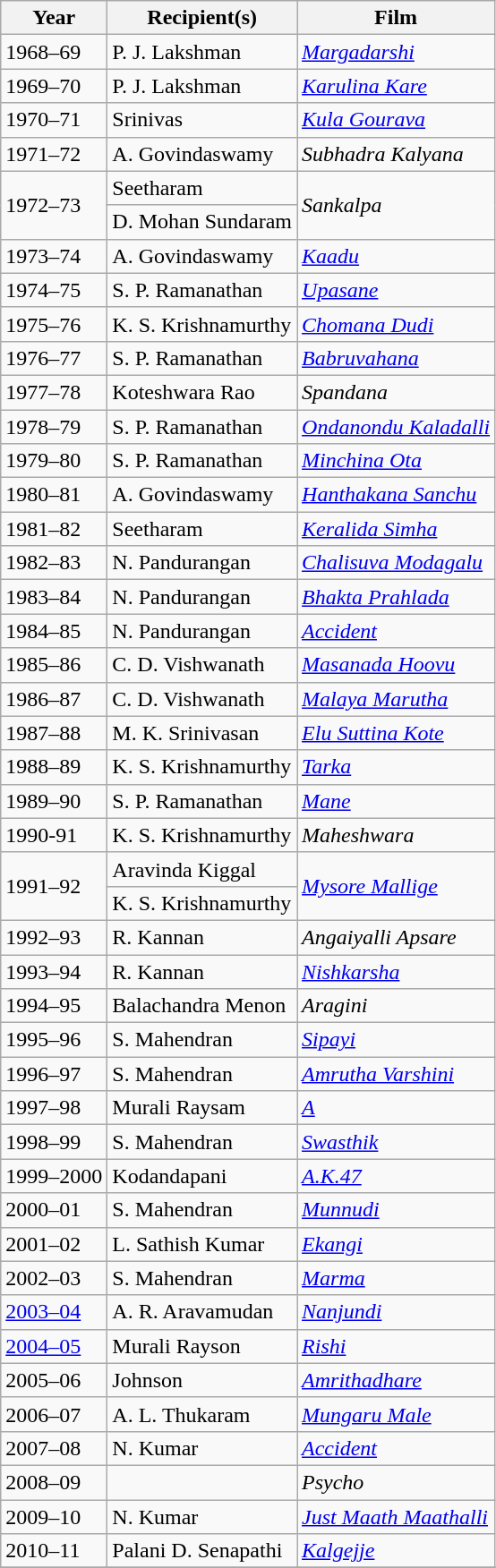<table class="wikitable sortable">
<tr>
<th>Year</th>
<th>Recipient(s)</th>
<th>Film</th>
</tr>
<tr>
<td>1968–69</td>
<td>P. J. Lakshman</td>
<td><em><a href='#'>Margadarshi</a></em></td>
</tr>
<tr>
<td>1969–70</td>
<td>P. J. Lakshman</td>
<td><em><a href='#'>Karulina Kare</a></em></td>
</tr>
<tr>
<td>1970–71</td>
<td>Srinivas</td>
<td><em><a href='#'>Kula Gourava</a></em></td>
</tr>
<tr>
<td>1971–72</td>
<td>A. Govindaswamy</td>
<td><em>Subhadra Kalyana</em></td>
</tr>
<tr>
<td rowspan="2">1972–73</td>
<td>Seetharam</td>
<td rowspan="2"><em>Sankalpa</em></td>
</tr>
<tr>
<td>D. Mohan Sundaram</td>
</tr>
<tr>
<td>1973–74</td>
<td>A. Govindaswamy</td>
<td><em><a href='#'>Kaadu</a></em></td>
</tr>
<tr>
<td>1974–75</td>
<td>S. P. Ramanathan</td>
<td><em><a href='#'>Upasane</a></em></td>
</tr>
<tr>
<td>1975–76</td>
<td>K. S. Krishnamurthy</td>
<td><em><a href='#'>Chomana Dudi</a></em></td>
</tr>
<tr>
<td>1976–77</td>
<td>S. P. Ramanathan</td>
<td><em><a href='#'>Babruvahana</a></em></td>
</tr>
<tr>
<td>1977–78</td>
<td>Koteshwara Rao</td>
<td><em>Spandana</em></td>
</tr>
<tr>
<td>1978–79</td>
<td>S. P. Ramanathan</td>
<td><em><a href='#'>Ondanondu Kaladalli</a></em></td>
</tr>
<tr>
<td>1979–80</td>
<td>S. P. Ramanathan</td>
<td><em><a href='#'>Minchina Ota</a></em></td>
</tr>
<tr>
<td>1980–81</td>
<td>A. Govindaswamy</td>
<td><em><a href='#'>Hanthakana Sanchu</a></em></td>
</tr>
<tr>
<td>1981–82</td>
<td>Seetharam</td>
<td><em><a href='#'>Keralida Simha</a></em></td>
</tr>
<tr>
<td>1982–83</td>
<td>N. Pandurangan</td>
<td><em><a href='#'>Chalisuva Modagalu</a></em></td>
</tr>
<tr>
<td>1983–84</td>
<td>N. Pandurangan</td>
<td><em><a href='#'>Bhakta Prahlada</a></em></td>
</tr>
<tr>
<td>1984–85</td>
<td>N. Pandurangan</td>
<td><em><a href='#'>Accident</a></em></td>
</tr>
<tr>
<td>1985–86</td>
<td>C. D. Vishwanath</td>
<td><em><a href='#'>Masanada Hoovu</a></em></td>
</tr>
<tr>
<td>1986–87</td>
<td>C. D. Vishwanath</td>
<td><em><a href='#'>Malaya Marutha</a></em></td>
</tr>
<tr>
<td>1987–88</td>
<td>M. K. Srinivasan</td>
<td><em><a href='#'>Elu Suttina Kote</a></em></td>
</tr>
<tr>
<td>1988–89</td>
<td>K. S. Krishnamurthy</td>
<td><em><a href='#'>Tarka</a></em></td>
</tr>
<tr>
<td>1989–90</td>
<td>S. P. Ramanathan</td>
<td><em><a href='#'>Mane</a></em></td>
</tr>
<tr>
<td>1990-91</td>
<td>K. S. Krishnamurthy</td>
<td><em>Maheshwara</em></td>
</tr>
<tr>
<td rowspan="2">1991–92</td>
<td>Aravinda Kiggal</td>
<td rowspan="2"><em><a href='#'>Mysore Mallige</a></em></td>
</tr>
<tr>
<td>K. S. Krishnamurthy</td>
</tr>
<tr>
<td>1992–93</td>
<td>R. Kannan</td>
<td><em>Angaiyalli Apsare</em></td>
</tr>
<tr>
<td>1993–94</td>
<td>R. Kannan</td>
<td><em><a href='#'>Nishkarsha</a></em></td>
</tr>
<tr>
<td>1994–95</td>
<td>Balachandra Menon</td>
<td><em>Aragini</em></td>
</tr>
<tr>
<td>1995–96</td>
<td>S. Mahendran</td>
<td><em><a href='#'>Sipayi</a></em></td>
</tr>
<tr>
<td>1996–97</td>
<td>S. Mahendran</td>
<td><em><a href='#'>Amrutha Varshini</a></em></td>
</tr>
<tr>
<td>1997–98</td>
<td>Murali Raysam</td>
<td><em><a href='#'>A</a></em></td>
</tr>
<tr>
<td>1998–99</td>
<td>S. Mahendran</td>
<td><em><a href='#'>Swasthik</a></em></td>
</tr>
<tr>
<td>1999–2000</td>
<td>Kodandapani</td>
<td><em><a href='#'>A.K.47</a></em></td>
</tr>
<tr>
<td>2000–01</td>
<td>S. Mahendran</td>
<td><em><a href='#'>Munnudi</a></em></td>
</tr>
<tr>
<td>2001–02</td>
<td>L. Sathish Kumar</td>
<td><em><a href='#'>Ekangi</a></em></td>
</tr>
<tr>
<td>2002–03</td>
<td>S. Mahendran</td>
<td><em><a href='#'>Marma</a></em></td>
</tr>
<tr>
<td><a href='#'>2003–04</a></td>
<td>A. R. Aravamudan</td>
<td><em><a href='#'>Nanjundi</a></em></td>
</tr>
<tr>
<td><a href='#'>2004–05</a></td>
<td>Murali Rayson</td>
<td><em><a href='#'>Rishi</a></em></td>
</tr>
<tr>
<td>2005–06</td>
<td>Johnson</td>
<td><em><a href='#'>Amrithadhare</a></em></td>
</tr>
<tr>
<td>2006–07</td>
<td>A. L. Thukaram</td>
<td><em><a href='#'>Mungaru Male</a></em></td>
</tr>
<tr>
<td>2007–08</td>
<td>N. Kumar</td>
<td><em><a href='#'>Accident</a></em></td>
</tr>
<tr>
<td>2008–09</td>
<td></td>
<td><em>Psycho</em></td>
</tr>
<tr>
<td>2009–10</td>
<td>N. Kumar</td>
<td><em><a href='#'>Just Maath Maathalli</a></em></td>
</tr>
<tr>
<td>2010–11</td>
<td>Palani D. Senapathi</td>
<td><em><a href='#'>Kalgejje</a></em></td>
</tr>
<tr>
</tr>
</table>
